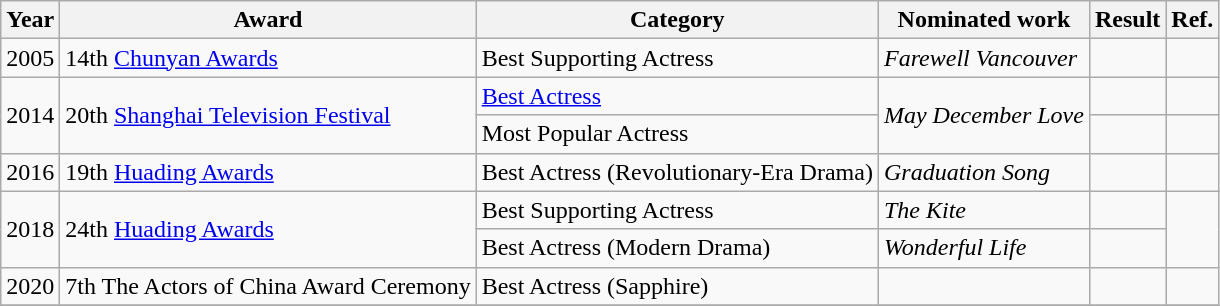<table class="wikitable">
<tr>
<th>Year</th>
<th>Award</th>
<th>Category</th>
<th>Nominated work</th>
<th>Result</th>
<th>Ref.</th>
</tr>
<tr>
<td>2005</td>
<td>14th <a href='#'>Chunyan Awards</a></td>
<td>Best Supporting Actress</td>
<td><em>Farewell Vancouver</em></td>
<td></td>
<td></td>
</tr>
<tr>
<td rowspan=2>2014</td>
<td rowspan=2>20th <a href='#'>Shanghai Television Festival</a></td>
<td><a href='#'>Best Actress</a></td>
<td rowspan=2><em>May December Love</em></td>
<td></td>
<td></td>
</tr>
<tr>
<td>Most Popular Actress</td>
<td></td>
<td></td>
</tr>
<tr>
<td>2016</td>
<td>19th <a href='#'>Huading Awards</a></td>
<td>Best Actress (Revolutionary-Era Drama)</td>
<td><em>Graduation Song</em></td>
<td></td>
<td></td>
</tr>
<tr>
<td rowspan=2>2018</td>
<td rowspan=2>24th <a href='#'>Huading Awards</a></td>
<td>Best Supporting Actress</td>
<td><em>The Kite</em></td>
<td></td>
<td rowspan=2></td>
</tr>
<tr>
<td>Best Actress (Modern Drama)</td>
<td><em>Wonderful Life</em></td>
<td></td>
</tr>
<tr>
<td>2020</td>
<td>7th The Actors of China Award Ceremony</td>
<td>Best Actress (Sapphire)</td>
<td></td>
<td></td>
<td></td>
</tr>
<tr>
</tr>
</table>
